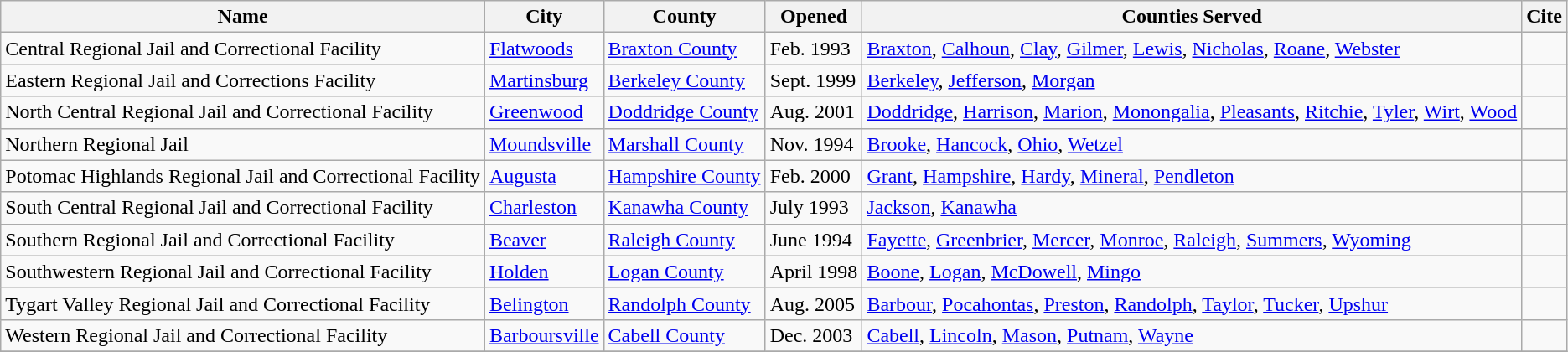<table class="wikitable">
<tr>
<th>Name</th>
<th>City</th>
<th>County</th>
<th>Opened</th>
<th>Counties Served</th>
<th>Cite</th>
</tr>
<tr>
<td>Central Regional Jail and Correctional Facility</td>
<td><a href='#'>Flatwoods</a></td>
<td><a href='#'>Braxton County</a></td>
<td>Feb. 1993</td>
<td><a href='#'>Braxton</a>, <a href='#'>Calhoun</a>, <a href='#'>Clay</a>, <a href='#'>Gilmer</a>, <a href='#'>Lewis</a>, <a href='#'>Nicholas</a>, <a href='#'>Roane</a>, <a href='#'>Webster</a></td>
<td></td>
</tr>
<tr>
<td>Eastern Regional Jail and Corrections Facility</td>
<td><a href='#'>Martinsburg</a></td>
<td><a href='#'>Berkeley County</a></td>
<td>Sept. 1999</td>
<td><a href='#'>Berkeley</a>, <a href='#'>Jefferson</a>, <a href='#'>Morgan</a></td>
<td></td>
</tr>
<tr>
<td>North Central Regional Jail and Correctional Facility</td>
<td><a href='#'>Greenwood</a></td>
<td><a href='#'>Doddridge County</a></td>
<td>Aug. 2001</td>
<td><a href='#'>Doddridge</a>, <a href='#'>Harrison</a>, <a href='#'>Marion</a>, <a href='#'>Monongalia</a>, <a href='#'>Pleasants</a>, <a href='#'>Ritchie</a>, <a href='#'>Tyler</a>, <a href='#'>Wirt</a>, <a href='#'>Wood</a></td>
<td></td>
</tr>
<tr>
<td>Northern Regional Jail</td>
<td><a href='#'>Moundsville</a></td>
<td><a href='#'>Marshall County</a></td>
<td>Nov. 1994</td>
<td><a href='#'>Brooke</a>, <a href='#'>Hancock</a>, <a href='#'>Ohio</a>, <a href='#'>Wetzel</a></td>
<td></td>
</tr>
<tr>
<td>Potomac Highlands Regional Jail and Correctional Facility</td>
<td><a href='#'>Augusta</a></td>
<td><a href='#'>Hampshire County</a></td>
<td>Feb. 2000</td>
<td><a href='#'>Grant</a>, <a href='#'>Hampshire</a>, <a href='#'>Hardy</a>, <a href='#'>Mineral</a>, <a href='#'>Pendleton</a></td>
<td></td>
</tr>
<tr>
<td>South Central Regional Jail and Correctional Facility</td>
<td><a href='#'>Charleston</a></td>
<td><a href='#'>Kanawha County</a></td>
<td>July 1993</td>
<td><a href='#'>Jackson</a>, <a href='#'>Kanawha</a></td>
<td></td>
</tr>
<tr>
<td>Southern Regional Jail and Correctional Facility</td>
<td><a href='#'>Beaver</a></td>
<td><a href='#'>Raleigh County</a></td>
<td>June 1994</td>
<td><a href='#'>Fayette</a>, <a href='#'>Greenbrier</a>, <a href='#'>Mercer</a>, <a href='#'>Monroe</a>, <a href='#'>Raleigh</a>, <a href='#'>Summers</a>, <a href='#'>Wyoming</a></td>
<td></td>
</tr>
<tr>
<td>Southwestern Regional Jail and Correctional Facility</td>
<td><a href='#'>Holden</a></td>
<td><a href='#'>Logan County</a></td>
<td>April 1998</td>
<td><a href='#'>Boone</a>, <a href='#'>Logan</a>, <a href='#'>McDowell</a>, <a href='#'>Mingo</a></td>
<td></td>
</tr>
<tr>
<td>Tygart Valley Regional Jail and Correctional Facility</td>
<td><a href='#'>Belington</a></td>
<td><a href='#'>Randolph County</a></td>
<td>Aug. 2005</td>
<td><a href='#'>Barbour</a>, <a href='#'>Pocahontas</a>, <a href='#'>Preston</a>, <a href='#'>Randolph</a>, <a href='#'>Taylor</a>, <a href='#'>Tucker</a>, <a href='#'>Upshur</a></td>
<td></td>
</tr>
<tr>
<td>Western Regional Jail and Correctional Facility</td>
<td><a href='#'>Barboursville</a></td>
<td><a href='#'>Cabell County</a></td>
<td>Dec. 2003</td>
<td><a href='#'>Cabell</a>, <a href='#'>Lincoln</a>, <a href='#'>Mason</a>, <a href='#'>Putnam</a>, <a href='#'>Wayne</a></td>
<td></td>
</tr>
<tr>
</tr>
</table>
